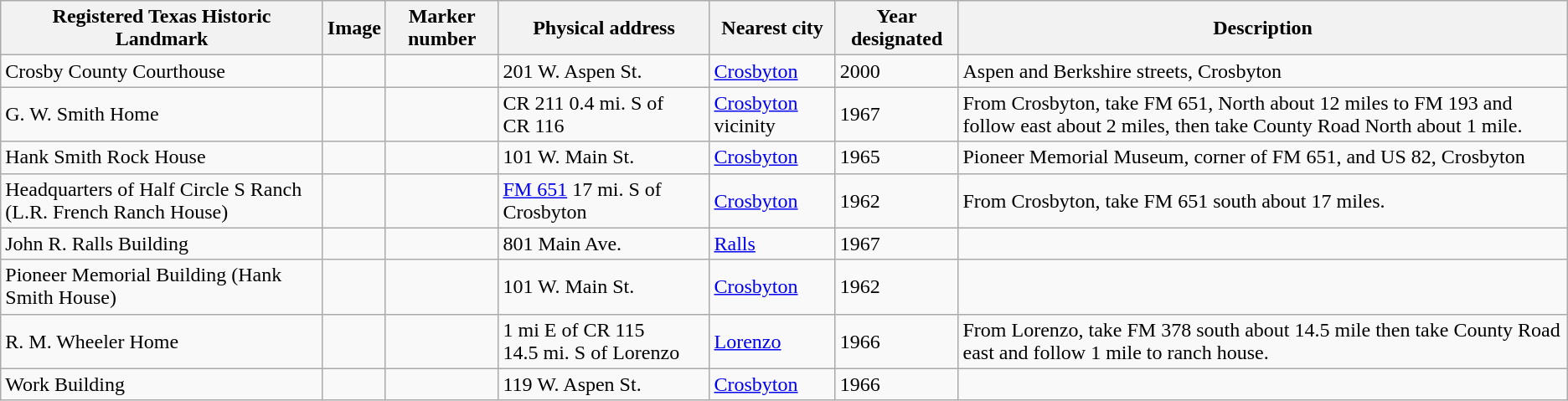<table class="wikitable sortable">
<tr>
<th>Registered Texas Historic Landmark</th>
<th>Image</th>
<th>Marker number</th>
<th>Physical address</th>
<th>Nearest city</th>
<th>Year designated</th>
<th>Description</th>
</tr>
<tr>
<td>Crosby County Courthouse</td>
<td></td>
<td></td>
<td>201 W. Aspen St.<br></td>
<td><a href='#'>Crosbyton</a></td>
<td>2000</td>
<td>Aspen and Berkshire streets, Crosbyton</td>
</tr>
<tr>
<td>G. W. Smith Home</td>
<td></td>
<td></td>
<td>CR 211 0.4 mi. S of CR 116<br></td>
<td><a href='#'>Crosbyton</a> vicinity</td>
<td>1967</td>
<td>From Crosbyton, take FM 651, North about 12 miles to FM 193 and follow east about 2 miles, then take County Road North about 1 mile.</td>
</tr>
<tr>
<td>Hank Smith Rock House</td>
<td></td>
<td></td>
<td>101 W. Main St.<br></td>
<td><a href='#'>Crosbyton</a></td>
<td>1965</td>
<td>Pioneer Memorial Museum, corner of FM 651, and US 82, Crosbyton</td>
</tr>
<tr>
<td>Headquarters of Half Circle S Ranch (L.R. French Ranch House)</td>
<td></td>
<td></td>
<td><a href='#'>FM 651</a> 17 mi. S of Crosbyton<br></td>
<td><a href='#'>Crosbyton</a></td>
<td>1962</td>
<td>From Crosbyton, take FM 651 south about 17 miles.</td>
</tr>
<tr>
<td>John R. Ralls Building</td>
<td></td>
<td></td>
<td>801 Main Ave.<br></td>
<td><a href='#'>Ralls</a></td>
<td>1967</td>
<td></td>
</tr>
<tr>
<td>Pioneer Memorial Building (Hank Smith House)</td>
<td></td>
<td></td>
<td>101 W. Main St.<br></td>
<td><a href='#'>Crosbyton</a></td>
<td>1962</td>
<td></td>
</tr>
<tr>
<td>R. M. Wheeler Home</td>
<td></td>
<td></td>
<td>1 mi E of CR 115 14.5 mi. S of Lorenzo<br></td>
<td><a href='#'>Lorenzo</a></td>
<td>1966</td>
<td>From Lorenzo, take FM 378 south about 14.5 mile then take County Road east and follow 1 mile to ranch house.</td>
</tr>
<tr>
<td>Work Building</td>
<td></td>
<td></td>
<td>119 W. Aspen St.<br></td>
<td><a href='#'>Crosbyton</a></td>
<td>1966</td>
<td></td>
</tr>
</table>
